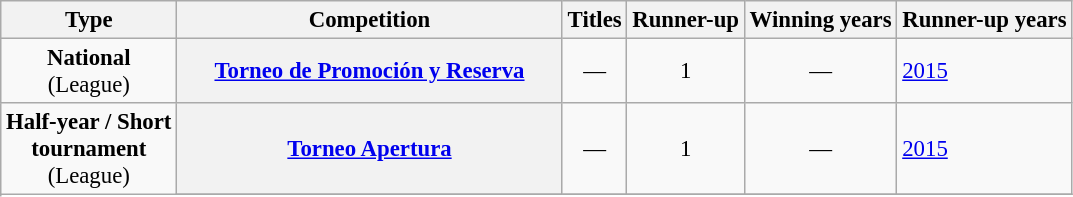<table class="wikitable plainrowheaders" style="font-size:95%; text-align:center;">
<tr>
<th>Type</th>
<th width=250px>Competition</th>
<th>Titles</th>
<th>Runner-up</th>
<th>Winning years</th>
<th>Runner-up years</th>
</tr>
<tr>
<td rowspan=1><strong>National</strong><br>(League)</td>
<th scope=col><a href='#'>Torneo de Promoción y Reserva</a></th>
<td style="text-align:center;">—</td>
<td>1</td>
<td style="text-align:center;">—</td>
<td align="left"><a href='#'>2015</a></td>
</tr>
<tr>
<td rowspan=3><strong>Half-year / Short<br>tournament</strong><br>(League)</td>
<th scope=col><a href='#'>Torneo Apertura</a></th>
<td style="text-align:center;">—</td>
<td>1</td>
<td style="text-align:center;">—</td>
<td align="left"><a href='#'>2015</a></td>
</tr>
<tr>
</tr>
</table>
